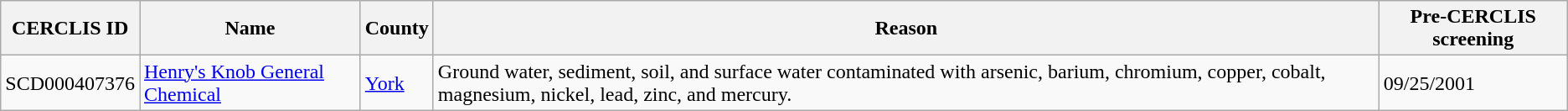<table class="wikitable sortable" border="1">
<tr>
<th>CERCLIS ID</th>
<th>Name</th>
<th>County</th>
<th>Reason</th>
<th>Pre-CERCLIS screening</th>
</tr>
<tr>
<td>SCD000407376</td>
<td><a href='#'>Henry's Knob General Chemical</a></td>
<td><a href='#'>York</a></td>
<td>Ground water, sediment, soil, and surface water contaminated with arsenic, barium, chromium, copper, cobalt, magnesium, nickel, lead, zinc, and mercury.</td>
<td>09/25/2001</td>
</tr>
</table>
